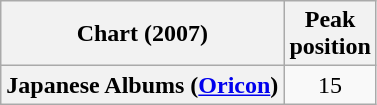<table class="wikitable sortable plainrowheaders" style="text-align:center">
<tr>
<th scope="col">Chart (2007)</th>
<th scope="col">Peak<br> position</th>
</tr>
<tr>
<th scope="row">Japanese Albums (<a href='#'>Oricon</a>)</th>
<td>15</td>
</tr>
</table>
